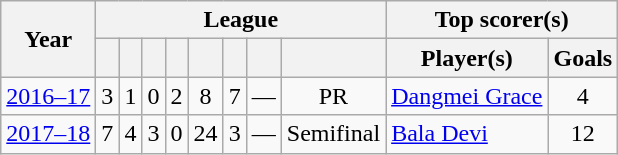<table class="wikitable sortable" style="text-align: center">
<tr>
<th scope="col" rowspan="2">Year</th>
<th colspan=8 class="unsortable">League</th>
<th scope="col" colspan=3 class="unsortable">Top scorer(s)</th>
</tr>
<tr>
<th></th>
<th></th>
<th></th>
<th></th>
<th></th>
<th></th>
<th></th>
<th></th>
<th class="unsortable">Player(s)</th>
<th class="unsortable">Goals</th>
</tr>
<tr>
<td><a href='#'>2016–17</a></td>
<td>3</td>
<td>1</td>
<td>0</td>
<td>2</td>
<td>8</td>
<td>7</td>
<td>—</td>
<td>PR</td>
<td align=left> <a href='#'>Dangmei Grace</a></td>
<td>4</td>
</tr>
<tr>
<td><a href='#'>2017–18</a></td>
<td>7</td>
<td>4</td>
<td>3</td>
<td>0</td>
<td>24</td>
<td>3</td>
<td>—</td>
<td>Semifinal</td>
<td align=left> <a href='#'>Bala Devi</a></td>
<td>12</td>
</tr>
</table>
